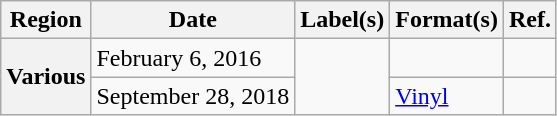<table class="wikitable plainrowheaders">
<tr>
<th scope="col">Region</th>
<th scope="col">Date</th>
<th scope="col">Label(s)</th>
<th scope="col">Format(s)</th>
<th scope="col">Ref.</th>
</tr>
<tr>
<th scope="row" rowspan="2">Various</th>
<td>February 6, 2016</td>
<td rowspan="2"></td>
<td></td>
<td></td>
</tr>
<tr>
<td>September 28, 2018</td>
<td><a href='#'>Vinyl</a></td>
<td></td>
</tr>
</table>
